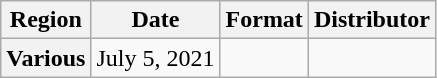<table class="wikitable plainrowheaders">
<tr>
<th scope="col">Region</th>
<th scope="col">Date</th>
<th scope="col">Format</th>
<th scope="col">Distributor</th>
</tr>
<tr>
<th scope="row">Various</th>
<td>July 5, 2021</td>
<td></td>
<td></td>
</tr>
</table>
